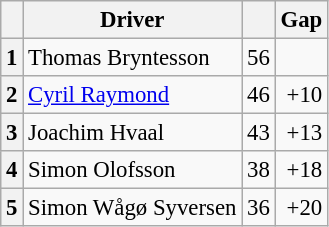<table class="wikitable" style="font-size: 95%;">
<tr>
<th></th>
<th>Driver</th>
<th></th>
<th>Gap</th>
</tr>
<tr>
<th>1</th>
<td> Thomas Bryntesson</td>
<td align="right">56</td>
<td align="right"></td>
</tr>
<tr>
<th>2</th>
<td> <a href='#'>Cyril Raymond</a></td>
<td align="right">46</td>
<td align="right">+10</td>
</tr>
<tr>
<th>3</th>
<td> Joachim Hvaal</td>
<td align="right">43</td>
<td align="right">+13</td>
</tr>
<tr>
<th>4</th>
<td> Simon Olofsson</td>
<td align="right">38</td>
<td align="right">+18</td>
</tr>
<tr>
<th>5</th>
<td> Simon Wågø Syversen</td>
<td align="right">36</td>
<td align="right">+20</td>
</tr>
</table>
